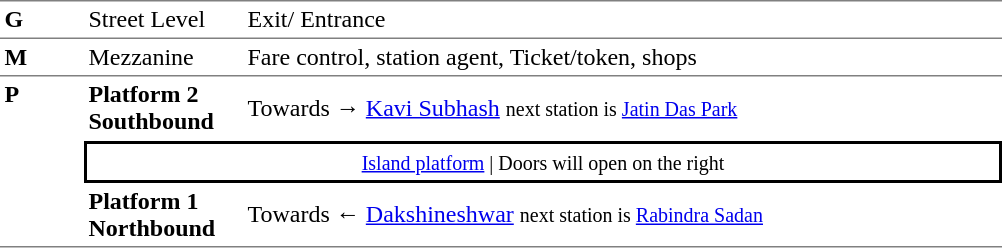<table table border=0 cellspacing=0 cellpadding=3>
<tr>
<td style="border-top:solid 1px gray;border-bottom:solid 1px gray;" width=50 valign=top><strong>G</strong></td>
<td style="border-top:solid 1px gray;border-bottom:solid 1px gray;" width=100 valign=top>Street Level</td>
<td style="border-top:solid 1px gray;border-bottom:solid 1px gray;" width=390 valign=top>Exit/ Entrance</td>
</tr>
<tr>
<td style="border-bottom:solid 1px gray;"><strong>M</strong></td>
<td style="border-bottom:solid 1px gray;">Mezzanine</td>
<td style="border-bottom:solid 1px gray;">Fare control, station agent, Ticket/token, shops</td>
</tr>
<tr>
<td style="border-bottom:solid 1px gray;" width=50 rowspan=3 valign=top><strong>P</strong></td>
<td style="border-bottom:solid 1px white;" width=100><span><strong>Platform 2</strong><br><strong>Southbound</strong></span></td>
<td style="border-bottom:solid 1px white;" width=500>Towards → <a href='#'>Kavi Subhash</a> <small>next station is <a href='#'>Jatin Das Park</a></small></td>
</tr>
<tr>
<td style="border-top:solid 2px black;border-right:solid 2px black;border-left:solid 2px black;border-bottom:solid 2px black;text-align:center;" colspan=2><small><a href='#'>Island platform</a> | Doors will open on the right </small></td>
</tr>
<tr>
<td style="border-bottom:solid 1px gray;" width=100><span><strong>Platform 1</strong><br><strong>Northbound</strong></span></td>
<td style="border-bottom:solid 1px gray;" width="500">Towards ← <a href='#'>Dakshineshwar</a> <small>next station is <a href='#'>Rabindra Sadan</a></small></td>
</tr>
</table>
